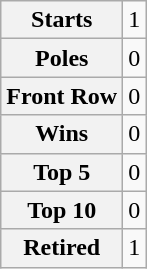<table class="wikitable" style="text-align:center">
<tr>
<th>Starts</th>
<td>1</td>
</tr>
<tr>
<th>Poles</th>
<td>0</td>
</tr>
<tr>
<th>Front Row</th>
<td>0</td>
</tr>
<tr>
<th>Wins</th>
<td>0</td>
</tr>
<tr>
<th>Top 5</th>
<td>0</td>
</tr>
<tr>
<th>Top 10</th>
<td>0</td>
</tr>
<tr>
<th>Retired</th>
<td>1</td>
</tr>
</table>
